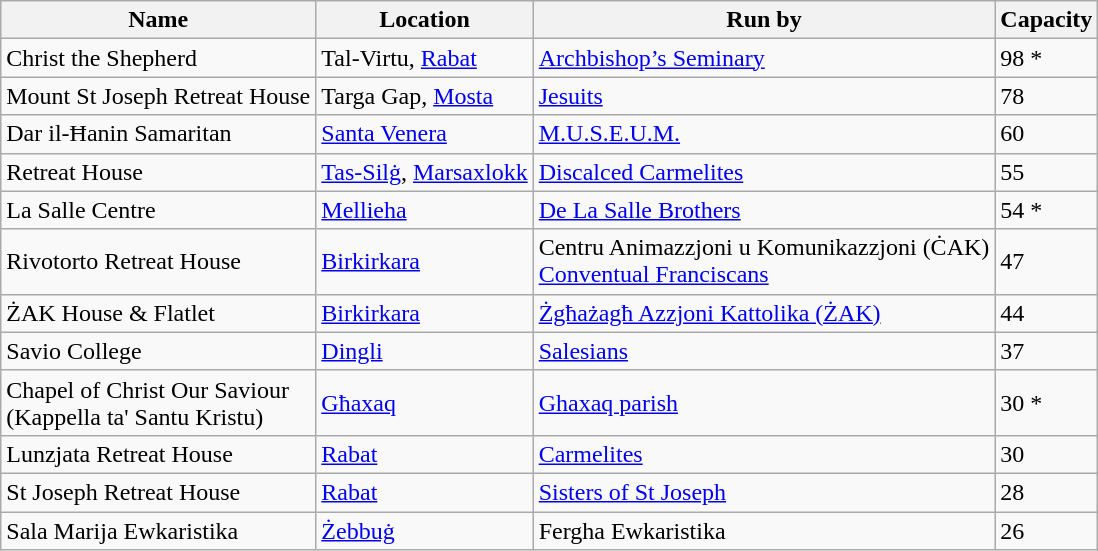<table class="wikitable">
<tr>
<th>Name</th>
<th>Location</th>
<th>Run by</th>
<th>Capacity</th>
</tr>
<tr>
<td>Christ the Shepherd</td>
<td>Tal-Virtu, <a href='#'>Rabat</a></td>
<td><a href='#'>Archbishop’s Seminary</a></td>
<td>98 *</td>
</tr>
<tr>
<td>Mount St Joseph Retreat House</td>
<td>Targa Gap, <a href='#'>Mosta</a></td>
<td><a href='#'>Jesuits</a></td>
<td>78</td>
</tr>
<tr>
<td>Dar il-Ħanin Samaritan</td>
<td><a href='#'>Santa Venera</a></td>
<td><a href='#'>M.U.S.E.U.M.</a></td>
<td>60</td>
</tr>
<tr>
<td>Retreat House</td>
<td><a href='#'>Tas-Silġ</a>, <a href='#'>Marsaxlokk</a></td>
<td><a href='#'>Discalced Carmelites</a></td>
<td>55</td>
</tr>
<tr>
<td>La Salle Centre</td>
<td><a href='#'>Mellieha</a></td>
<td><a href='#'>De La Salle Brothers</a></td>
<td>54 *</td>
</tr>
<tr>
<td>Rivotorto Retreat House</td>
<td><a href='#'>Birkirkara</a></td>
<td>Centru Animazzjoni u Komunikazzjoni (ĊAK)<br><a href='#'>Conventual Franciscans</a></td>
<td>47</td>
</tr>
<tr>
<td>ŻAK House & Flatlet</td>
<td><a href='#'>Birkirkara</a></td>
<td><a href='#'>Żgħażagħ Azzjoni Kattolika (ŻAK)</a></td>
<td>44</td>
</tr>
<tr>
<td>Savio College</td>
<td><a href='#'>Dingli</a></td>
<td><a href='#'>Salesians</a></td>
<td>37</td>
</tr>
<tr>
<td>Chapel of Christ Our Saviour <br>(Kappella ta' Santu Kristu)</td>
<td><a href='#'>Għaxaq</a></td>
<td><a href='#'>Ghaxaq parish</a></td>
<td>30 *</td>
</tr>
<tr>
<td>Lunzjata Retreat House</td>
<td><a href='#'>Rabat</a></td>
<td><a href='#'>Carmelites</a></td>
<td>30</td>
</tr>
<tr>
<td>St Joseph Retreat House</td>
<td><a href='#'>Rabat</a></td>
<td><a href='#'>Sisters of St Joseph</a></td>
<td>28</td>
</tr>
<tr>
<td>Sala Marija Ewkaristika</td>
<td><a href='#'>Żebbuġ</a></td>
<td>Fergha Ewkaristika</td>
<td>26</td>
</tr>
</table>
